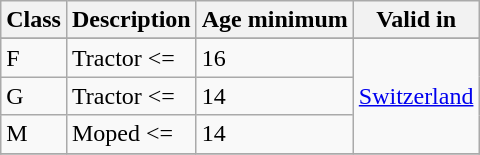<table class="wikitable">
<tr>
<th>Class</th>
<th>Description</th>
<th>Age minimum</th>
<th>Valid in</th>
</tr>
<tr>
</tr>
<tr>
<td>F</td>
<td>Tractor <= </td>
<td>16</td>
<td rowspan="3"><a href='#'>Switzerland</a></td>
</tr>
<tr>
<td>G</td>
<td>Tractor <= </td>
<td>14</td>
</tr>
<tr>
<td>M</td>
<td>Moped <= </td>
<td>14</td>
</tr>
<tr>
</tr>
</table>
